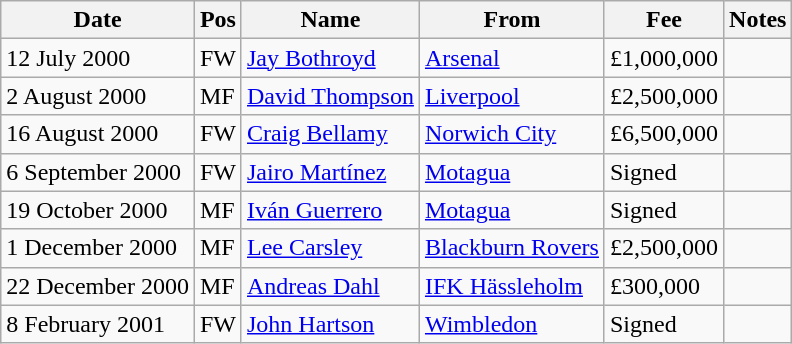<table class="wikitable">
<tr>
<th>Date</th>
<th>Pos</th>
<th>Name</th>
<th>From</th>
<th>Fee</th>
<th>Notes</th>
</tr>
<tr>
<td>12 July 2000</td>
<td>FW</td>
<td> <a href='#'>Jay Bothroyd</a></td>
<td> <a href='#'>Arsenal</a></td>
<td>£1,000,000</td>
<td></td>
</tr>
<tr>
<td>2 August 2000</td>
<td>MF</td>
<td> <a href='#'>David Thompson</a></td>
<td> <a href='#'>Liverpool</a></td>
<td>£2,500,000</td>
<td></td>
</tr>
<tr>
<td>16 August 2000</td>
<td>FW</td>
<td> <a href='#'>Craig Bellamy</a></td>
<td> <a href='#'>Norwich City</a></td>
<td>£6,500,000</td>
<td></td>
</tr>
<tr>
<td>6 September 2000</td>
<td>FW</td>
<td> <a href='#'>Jairo Martínez</a></td>
<td> <a href='#'>Motagua</a></td>
<td>Signed</td>
<td></td>
</tr>
<tr>
<td>19 October 2000</td>
<td>MF</td>
<td> <a href='#'>Iván Guerrero</a></td>
<td> <a href='#'>Motagua</a></td>
<td>Signed</td>
<td></td>
</tr>
<tr>
<td>1 December 2000</td>
<td>MF</td>
<td> <a href='#'>Lee Carsley</a></td>
<td> <a href='#'>Blackburn Rovers</a></td>
<td>£2,500,000</td>
<td></td>
</tr>
<tr>
<td>22 December 2000</td>
<td>MF</td>
<td> <a href='#'>Andreas Dahl</a></td>
<td> <a href='#'>IFK Hässleholm</a></td>
<td>£300,000</td>
<td></td>
</tr>
<tr>
<td>8 February 2001</td>
<td>FW</td>
<td> <a href='#'>John Hartson</a></td>
<td> <a href='#'>Wimbledon</a></td>
<td>Signed</td>
<td></td>
</tr>
</table>
